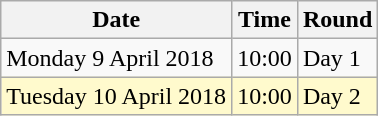<table class="wikitable">
<tr>
<th>Date</th>
<th>Time</th>
<th>Round</th>
</tr>
<tr>
<td>Monday 9 April 2018</td>
<td>10:00</td>
<td>Day 1</td>
</tr>
<tr>
<td style=background:lemonchiffon>Tuesday 10 April 2018</td>
<td style=background:lemonchiffon>10:00</td>
<td style=background:lemonchiffon>Day 2</td>
</tr>
</table>
